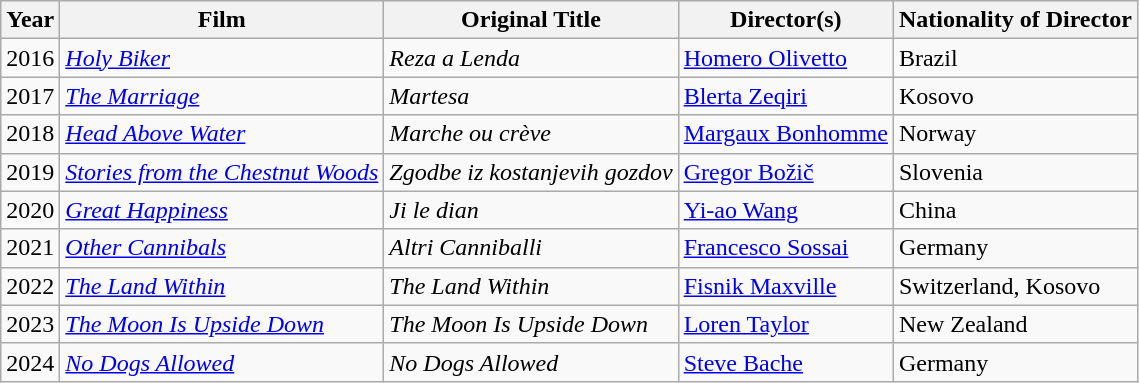<table class="wikitable sortable">
<tr>
<th>Year</th>
<th>Film</th>
<th>Original Title</th>
<th>Director(s)</th>
<th>Nationality of Director</th>
</tr>
<tr>
<td>2016</td>
<td><em><a href='#'>Holy Biker</a></em></td>
<td><em>Reza a Lenda</em></td>
<td><a href='#'>Homero Olivetto</a></td>
<td>Brazil</td>
</tr>
<tr>
<td>2017</td>
<td><em><a href='#'>The Marriage</a></em></td>
<td><em>Martesa</em></td>
<td><a href='#'>Blerta Zeqiri</a></td>
<td>Kosovo</td>
</tr>
<tr>
<td>2018</td>
<td><em><a href='#'>Head Above Water</a></em></td>
<td><em>Marche ou crève</em></td>
<td><a href='#'>Margaux Bonhomme</a></td>
<td>Norway</td>
</tr>
<tr>
<td>2019</td>
<td><em><a href='#'>Stories from the Chestnut Woods</a></em></td>
<td><em>Zgodbe iz kostanjevih gozdov</em></td>
<td><a href='#'>Gregor Božič</a></td>
<td>Slovenia</td>
</tr>
<tr>
<td>2020</td>
<td><em><a href='#'>Great Happiness</a></em></td>
<td><em>Ji le dian</em></td>
<td><a href='#'>Yi-ao Wang</a></td>
<td>China</td>
</tr>
<tr>
<td>2021</td>
<td><em><a href='#'>Other Cannibals</a></em></td>
<td><em>Altri Canniballi</em></td>
<td><a href='#'>Francesco Sossai</a></td>
<td>Germany</td>
</tr>
<tr>
<td>2022</td>
<td><em><a href='#'>The Land Within</a></em></td>
<td><em>The Land Within</em></td>
<td><a href='#'>Fisnik Maxville</a></td>
<td>Switzerland, Kosovo</td>
</tr>
<tr>
<td>2023</td>
<td><em><a href='#'>The Moon Is Upside Down</a></em></td>
<td><em>The Moon Is Upside Down</em></td>
<td><a href='#'>Loren Taylor</a></td>
<td>New Zealand</td>
</tr>
<tr>
<td>2024</td>
<td><em><a href='#'>No Dogs Allowed</a></em></td>
<td><em>No Dogs Allowed</em></td>
<td><a href='#'>Steve Bache</a></td>
<td>Germany</td>
</tr>
</table>
